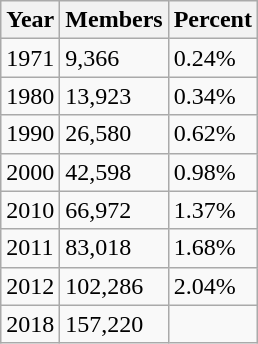<table class="wikitable">
<tr>
<th>Year</th>
<th>Members</th>
<th>Percent</th>
</tr>
<tr>
<td>1971</td>
<td>9,366</td>
<td>0.24%</td>
</tr>
<tr>
<td>1980</td>
<td>13,923</td>
<td>0.34%</td>
</tr>
<tr>
<td>1990</td>
<td>26,580</td>
<td>0.62%</td>
</tr>
<tr>
<td>2000</td>
<td>42,598</td>
<td>0.98%</td>
</tr>
<tr>
<td>2010</td>
<td>66,972</td>
<td>1.37%</td>
</tr>
<tr>
<td>2011</td>
<td>83,018</td>
<td>1.68%</td>
</tr>
<tr>
<td>2012</td>
<td>102,286</td>
<td>2.04%</td>
</tr>
<tr>
<td>2018</td>
<td>157,220</td>
<td></td>
</tr>
</table>
